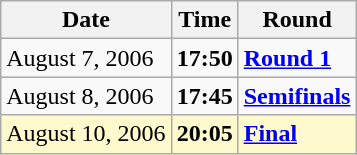<table class="wikitable">
<tr>
<th>Date</th>
<th>Time</th>
<th>Round</th>
</tr>
<tr>
<td>August 7, 2006</td>
<td><strong>17:50</strong></td>
<td><strong><a href='#'>Round 1</a></strong></td>
</tr>
<tr>
<td>August 8, 2006</td>
<td><strong>17:45</strong></td>
<td><strong><a href='#'>Semifinals</a></strong></td>
</tr>
<tr style=background:lemonchiffon>
<td>August 10, 2006</td>
<td><strong>20:05</strong></td>
<td><strong><a href='#'>Final</a></strong></td>
</tr>
</table>
